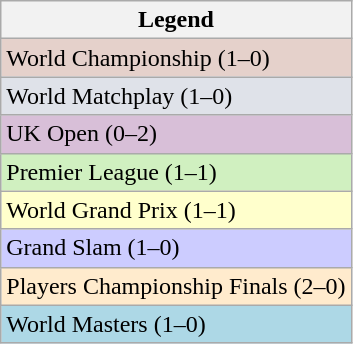<table class="wikitable">
<tr>
<th>Legend</th>
</tr>
<tr style="background:#e5d1cb;">
<td>World Championship (1–0)</td>
</tr>
<tr style="background:#dfe2e9;">
<td>World Matchplay (1–0)</td>
</tr>
<tr style="background:thistle">
<td>UK Open (0–2)</td>
</tr>
<tr style="background:#d0f0c0;">
<td>Premier League (1–1)</td>
</tr>
<tr style="background:#FFFFCC;">
<td>World Grand Prix (1–1)</td>
</tr>
<tr style="background:#ccf;">
<td>Grand Slam (1–0)</td>
</tr>
<tr style="background:#ffebcd;">
<td>Players Championship Finals (2–0)</td>
</tr>
<tr style="background:lightblue;">
<td>World Masters (1–0)</td>
</tr>
</table>
